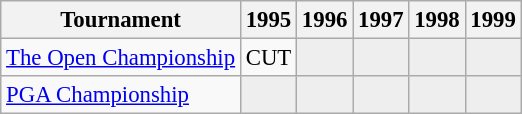<table class="wikitable" style="font-size:95%;text-align:center;">
<tr>
<th>Tournament</th>
<th>1995</th>
<th>1996</th>
<th>1997</th>
<th>1998</th>
<th>1999</th>
</tr>
<tr>
<td align=left><a href='#'>The Open Championship</a></td>
<td>CUT</td>
<td style="background:#eeeeee;"></td>
<td style="background:#eeeeee;"></td>
<td style="background:#eeeeee;"></td>
<td style="background:#eeeeee;"></td>
</tr>
<tr>
<td align=left><a href='#'>PGA Championship</a></td>
<td style="background:#eeeeee;"></td>
<td style="background:#eeeeee;"></td>
<td style="background:#eeeeee;"></td>
<td style="background:#eeeeee;"></td>
<td style="background:#eeeeee;"></td>
</tr>
</table>
